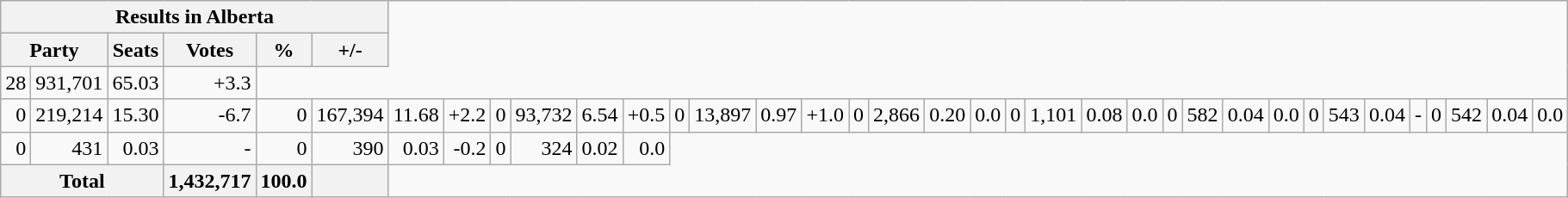<table class="wikitable">
<tr>
<th align="center" colspan=6>Results in Alberta</th>
</tr>
<tr>
<th align="centre" colspan=2>Party</th>
<th align="right">Seats</th>
<th align="right">Votes</th>
<th align="right">%</th>
<th align="right">+/-</th>
</tr>
<tr>
<td align="right">28</td>
<td align="right">931,701</td>
<td align="right">65.03</td>
<td align="right">+3.3</td>
</tr>
<tr>
<td align="right">0</td>
<td align="right">219,214</td>
<td align="right">15.30</td>
<td align="right">-6.7<br></td>
<td align="right">0</td>
<td align="right">167,394</td>
<td align="right">11.68</td>
<td align="right">+2.2<br></td>
<td align="right">0</td>
<td align="right">93,732</td>
<td align="right">6.54</td>
<td align="right">+0.5<br></td>
<td align="right">0</td>
<td align="right">13,897</td>
<td align="right">0.97</td>
<td align="right">+1.0<br></td>
<td align="right">0</td>
<td align="right">2,866</td>
<td align="right">0.20</td>
<td align="right">0.0<br></td>
<td align="right">0</td>
<td align="right">1,101</td>
<td align="right">0.08</td>
<td align="right">0.0<br></td>
<td align="right">0</td>
<td align="right">582</td>
<td align="right">0.04</td>
<td align="right">0.0<br></td>
<td align="right">0</td>
<td align="right">543</td>
<td align="right">0.04</td>
<td align="right">-<br></td>
<td align="right">0</td>
<td align="right">542</td>
<td align="right">0.04</td>
<td align="right">0.0</td>
</tr>
<tr>
<td align="right">0</td>
<td align="right">431</td>
<td align="right">0.03</td>
<td align="right">-<br></td>
<td align="right">0</td>
<td align="right">390</td>
<td align="right">0.03</td>
<td align="right">-0.2<br></td>
<td align="right">0</td>
<td align="right">324</td>
<td align="right">0.02</td>
<td align="right">0.0</td>
</tr>
<tr bgcolor="white">
<th align="left" colspan=3>Total</th>
<th align="right">1,432,717</th>
<th align="right">100.0</th>
<th align="right"></th>
</tr>
</table>
